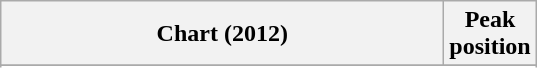<table class="wikitable sortable plainrowheaders">
<tr>
<th scope="col" style="width:18em;">Chart (2012)</th>
<th scope="col">Peak<br>position</th>
</tr>
<tr>
</tr>
<tr>
</tr>
</table>
